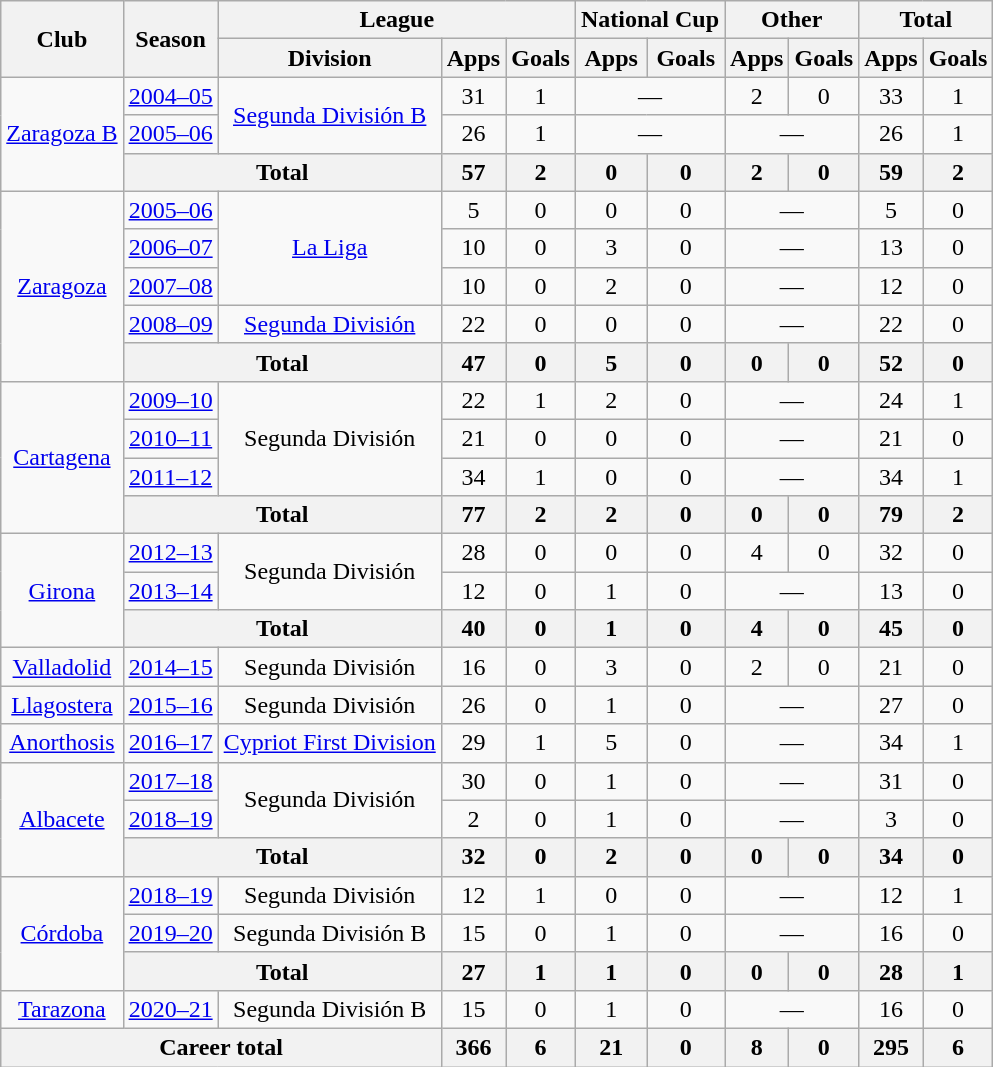<table class="wikitable" style="text-align:center">
<tr>
<th rowspan="2">Club</th>
<th rowspan="2">Season</th>
<th colspan="3">League</th>
<th colspan="2">National Cup</th>
<th colspan="2">Other</th>
<th colspan="2">Total</th>
</tr>
<tr>
<th>Division</th>
<th>Apps</th>
<th>Goals</th>
<th>Apps</th>
<th>Goals</th>
<th>Apps</th>
<th>Goals</th>
<th>Apps</th>
<th>Goals</th>
</tr>
<tr>
<td rowspan="3"><a href='#'>Zaragoza B</a></td>
<td><a href='#'>2004–05</a></td>
<td rowspan="2"><a href='#'>Segunda División B</a></td>
<td>31</td>
<td>1</td>
<td colspan="2">—</td>
<td>2</td>
<td>0</td>
<td>33</td>
<td>1</td>
</tr>
<tr>
<td><a href='#'>2005–06</a></td>
<td>26</td>
<td>1</td>
<td colspan="2">—</td>
<td colspan="2">—</td>
<td>26</td>
<td>1</td>
</tr>
<tr>
<th colspan="2">Total</th>
<th>57</th>
<th>2</th>
<th>0</th>
<th>0</th>
<th>2</th>
<th>0</th>
<th>59</th>
<th>2</th>
</tr>
<tr>
<td rowspan="5"><a href='#'>Zaragoza</a></td>
<td><a href='#'>2005–06</a></td>
<td rowspan="3"><a href='#'>La Liga</a></td>
<td>5</td>
<td>0</td>
<td>0</td>
<td>0</td>
<td colspan="2">—</td>
<td>5</td>
<td>0</td>
</tr>
<tr>
<td><a href='#'>2006–07</a></td>
<td>10</td>
<td>0</td>
<td>3</td>
<td>0</td>
<td colspan="2">—</td>
<td>13</td>
<td>0</td>
</tr>
<tr>
<td><a href='#'>2007–08</a></td>
<td>10</td>
<td>0</td>
<td>2</td>
<td>0</td>
<td colspan="2">—</td>
<td>12</td>
<td>0</td>
</tr>
<tr>
<td><a href='#'>2008–09</a></td>
<td><a href='#'>Segunda División</a></td>
<td>22</td>
<td>0</td>
<td>0</td>
<td>0</td>
<td colspan="2">—</td>
<td>22</td>
<td>0</td>
</tr>
<tr>
<th colspan="2">Total</th>
<th>47</th>
<th>0</th>
<th>5</th>
<th>0</th>
<th>0</th>
<th>0</th>
<th>52</th>
<th>0</th>
</tr>
<tr>
<td rowspan="4"><a href='#'>Cartagena</a></td>
<td><a href='#'>2009–10</a></td>
<td rowspan="3">Segunda División</td>
<td>22</td>
<td>1</td>
<td>2</td>
<td>0</td>
<td colspan="2">—</td>
<td>24</td>
<td>1</td>
</tr>
<tr>
<td><a href='#'>2010–11</a></td>
<td>21</td>
<td>0</td>
<td>0</td>
<td>0</td>
<td colspan="2">—</td>
<td>21</td>
<td>0</td>
</tr>
<tr>
<td><a href='#'>2011–12</a></td>
<td>34</td>
<td>1</td>
<td>0</td>
<td>0</td>
<td colspan="2">—</td>
<td>34</td>
<td>1</td>
</tr>
<tr>
<th colspan="2">Total</th>
<th>77</th>
<th>2</th>
<th>2</th>
<th>0</th>
<th>0</th>
<th>0</th>
<th>79</th>
<th>2</th>
</tr>
<tr>
<td rowspan="3"><a href='#'>Girona</a></td>
<td><a href='#'>2012–13</a></td>
<td rowspan="2">Segunda División</td>
<td>28</td>
<td>0</td>
<td>0</td>
<td>0</td>
<td>4</td>
<td>0</td>
<td>32</td>
<td>0</td>
</tr>
<tr>
<td><a href='#'>2013–14</a></td>
<td>12</td>
<td>0</td>
<td>1</td>
<td>0</td>
<td colspan="2">—</td>
<td>13</td>
<td>0</td>
</tr>
<tr>
<th colspan="2">Total</th>
<th>40</th>
<th>0</th>
<th>1</th>
<th>0</th>
<th>4</th>
<th>0</th>
<th>45</th>
<th>0</th>
</tr>
<tr>
<td><a href='#'>Valladolid</a></td>
<td><a href='#'>2014–15</a></td>
<td>Segunda División</td>
<td>16</td>
<td>0</td>
<td>3</td>
<td>0</td>
<td>2</td>
<td>0</td>
<td>21</td>
<td>0</td>
</tr>
<tr>
<td><a href='#'>Llagostera</a></td>
<td><a href='#'>2015–16</a></td>
<td>Segunda División</td>
<td>26</td>
<td>0</td>
<td>1</td>
<td>0</td>
<td colspan="2">—</td>
<td>27</td>
<td>0</td>
</tr>
<tr>
<td><a href='#'>Anorthosis</a></td>
<td><a href='#'>2016–17</a></td>
<td><a href='#'>Cypriot First Division</a></td>
<td>29</td>
<td>1</td>
<td>5</td>
<td>0</td>
<td colspan="2">—</td>
<td>34</td>
<td>1</td>
</tr>
<tr>
<td rowspan="3"><a href='#'>Albacete</a></td>
<td><a href='#'>2017–18</a></td>
<td rowspan="2">Segunda División</td>
<td>30</td>
<td>0</td>
<td>1</td>
<td>0</td>
<td colspan="2">—</td>
<td>31</td>
<td>0</td>
</tr>
<tr>
<td><a href='#'>2018–19</a></td>
<td>2</td>
<td>0</td>
<td>1</td>
<td>0</td>
<td colspan="2">—</td>
<td>3</td>
<td>0</td>
</tr>
<tr>
<th colspan="2">Total</th>
<th>32</th>
<th>0</th>
<th>2</th>
<th>0</th>
<th>0</th>
<th>0</th>
<th>34</th>
<th>0</th>
</tr>
<tr>
<td rowspan="3"><a href='#'>Córdoba</a></td>
<td><a href='#'>2018–19</a></td>
<td>Segunda División</td>
<td>12</td>
<td>1</td>
<td>0</td>
<td>0</td>
<td colspan="2">—</td>
<td>12</td>
<td>1</td>
</tr>
<tr>
<td><a href='#'>2019–20</a></td>
<td>Segunda División B</td>
<td>15</td>
<td>0</td>
<td>1</td>
<td>0</td>
<td colspan="2">—</td>
<td>16</td>
<td>0</td>
</tr>
<tr>
<th colspan="2">Total</th>
<th>27</th>
<th>1</th>
<th>1</th>
<th>0</th>
<th>0</th>
<th>0</th>
<th>28</th>
<th>1</th>
</tr>
<tr>
<td><a href='#'>Tarazona</a></td>
<td><a href='#'>2020–21</a></td>
<td>Segunda División B</td>
<td>15</td>
<td>0</td>
<td>1</td>
<td>0</td>
<td colspan="2">—</td>
<td>16</td>
<td>0</td>
</tr>
<tr>
<th colspan="3">Career total</th>
<th>366</th>
<th>6</th>
<th>21</th>
<th>0</th>
<th>8</th>
<th>0</th>
<th>295</th>
<th>6</th>
</tr>
</table>
